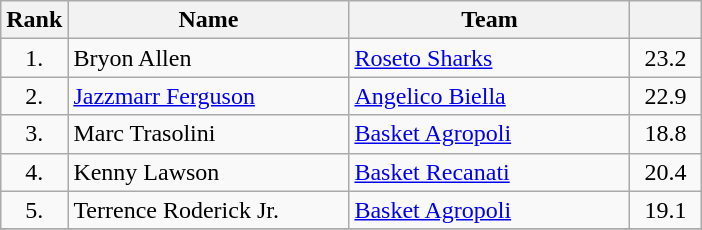<table class="wikitable" style="text-align: center;">
<tr>
<th>Rank</th>
<th width=180>Name</th>
<th width=180>Team</th>
<th width=40></th>
</tr>
<tr>
<td>1.</td>
<td align="left"> Bryon Allen</td>
<td style="text-align:left;"><a href='#'>Roseto Sharks</a></td>
<td>23.2</td>
</tr>
<tr>
<td>2.</td>
<td align="left"> <a href='#'>Jazzmarr Ferguson</a></td>
<td style="text-align:left;"><a href='#'>Angelico Biella</a></td>
<td>22.9</td>
</tr>
<tr>
<td>3.</td>
<td align="left"> Marc Trasolini</td>
<td style="text-align:left;"><a href='#'>Basket Agropoli</a></td>
<td>18.8</td>
</tr>
<tr>
<td>4.</td>
<td align="left"> Kenny Lawson</td>
<td style="text-align:left;"><a href='#'>Basket Recanati</a></td>
<td>20.4</td>
</tr>
<tr>
<td>5.</td>
<td align="left"> Terrence Roderick Jr.</td>
<td style="text-align:left;"><a href='#'>Basket Agropoli</a></td>
<td>19.1</td>
</tr>
<tr>
</tr>
</table>
